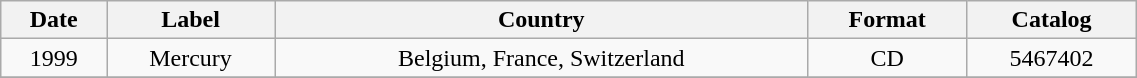<table class="wikitable" width="60%" border="1">
<tr>
<th>Date</th>
<th>Label</th>
<th>Country</th>
<th>Format</th>
<th>Catalog</th>
</tr>
<tr>
<td align=center>1999</td>
<td align=center>Mercury</td>
<td align=center>Belgium, France, Switzerland</td>
<td align=center>CD</td>
<td align=center>5467402</td>
</tr>
<tr>
</tr>
</table>
